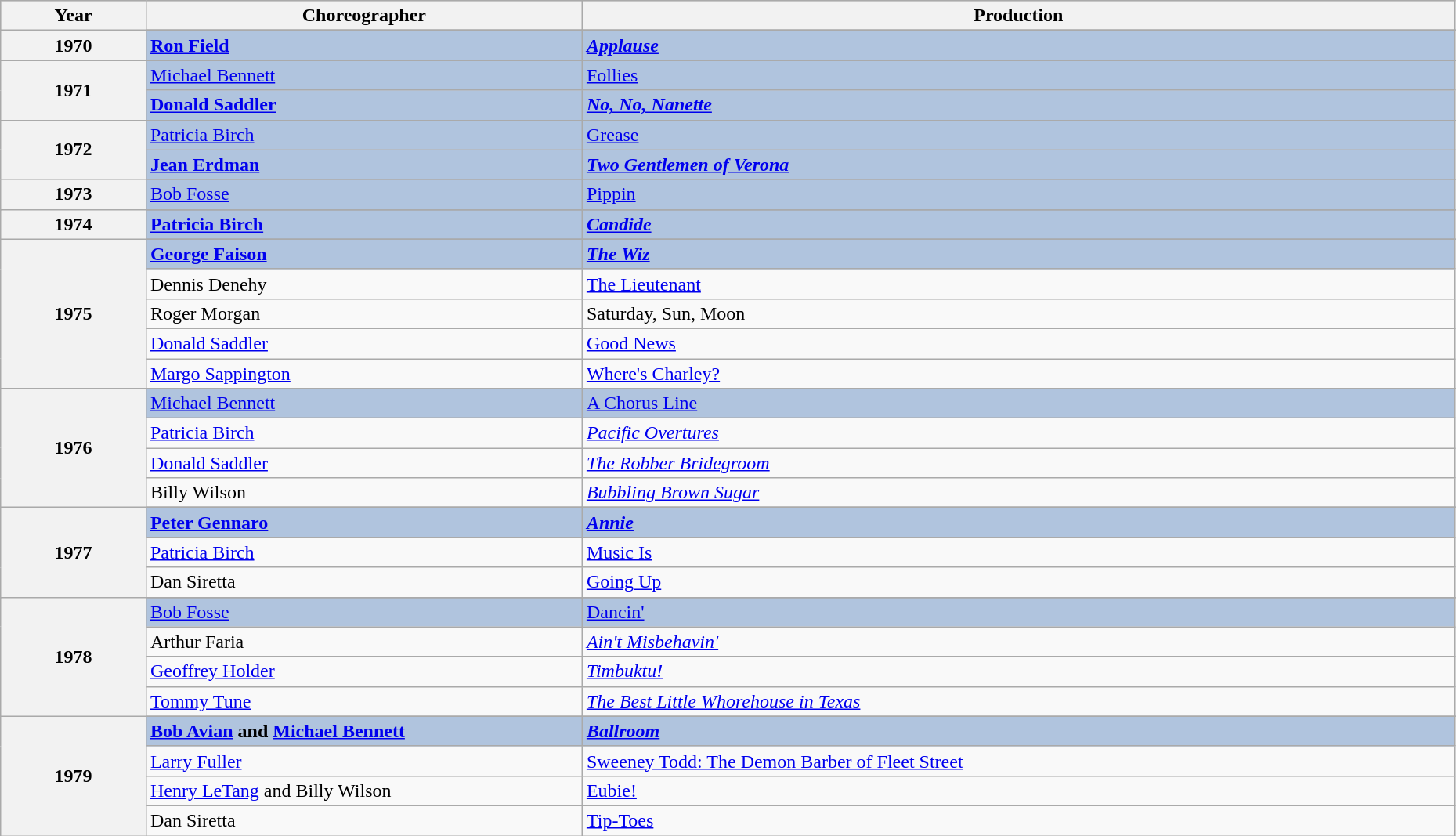<table class="wikitable" style="width:98%;">
<tr style="background:#bebebe;">
<th style="width:10%;">Year</th>
<th style="width:30%;">Choreographer</th>
<th style="width:60%;">Production</th>
</tr>
<tr>
<th rowspan="2">1970</th>
</tr>
<tr style="background:#B0C4DE">
<td><strong><a href='#'>Ron Field</a></strong></td>
<td><strong><em><a href='#'>Applause</a><em> <strong></td>
</tr>
<tr>
<th rowspan="3">1971</th>
</tr>
<tr style="background:#B0C4DE">
<td></strong><a href='#'>Michael Bennett</a><strong></td>
<td></em></strong><a href='#'>Follies</a></em> </strong></td>
</tr>
<tr style="background:#B0C4DE">
<td><strong><a href='#'>Donald Saddler</a></strong></td>
<td><strong><em><a href='#'>No, No, Nanette</a><em> <strong></td>
</tr>
<tr>
<th rowspan="3">1972</th>
</tr>
<tr style="background:#B0C4DE">
<td></strong><a href='#'>Patricia Birch</a><strong></td>
<td></em></strong><a href='#'>Grease</a></em> </strong></td>
</tr>
<tr style="background:#B0C4DE">
<td><strong><a href='#'>Jean Erdman</a></strong></td>
<td><strong><em><a href='#'>Two Gentlemen of Verona</a><em> <strong></td>
</tr>
<tr>
<th rowspan="2">1973</th>
</tr>
<tr style="background:#B0C4DE">
<td></strong><a href='#'>Bob Fosse</a><strong></td>
<td></em></strong><a href='#'>Pippin</a></em> </strong></td>
</tr>
<tr>
<th rowspan="2" align="center">1974</th>
</tr>
<tr style="background:#B0C4DE">
<td><strong><a href='#'>Patricia Birch</a></strong></td>
<td><strong><em><a href='#'>Candide</a></em></strong></td>
</tr>
<tr>
<th rowspan="6">1975</th>
</tr>
<tr style="background:#B0C4DE">
<td><strong><a href='#'>George Faison</a></strong></td>
<td><strong><em><a href='#'>The Wiz</a><em> <strong></td>
</tr>
<tr>
<td>Dennis Denehy</td>
<td></em><a href='#'>The Lieutenant</a><em></td>
</tr>
<tr>
<td>Roger Morgan</td>
<td></em>Saturday, Sun, Moon<em></td>
</tr>
<tr>
<td><a href='#'>Donald Saddler</a></td>
<td></em><a href='#'>Good News</a><em></td>
</tr>
<tr>
<td><a href='#'>Margo Sappington</a></td>
<td></em><a href='#'>Where's Charley?</a><em></td>
</tr>
<tr>
<th rowspan="5">1976</th>
</tr>
<tr style="background:#B0C4DE">
<td></strong><a href='#'>Michael Bennett</a><strong></td>
<td></em></strong><a href='#'>A Chorus Line</a></em> </strong></td>
</tr>
<tr>
<td><a href='#'>Patricia Birch</a></td>
<td><em><a href='#'>Pacific Overtures</a></em></td>
</tr>
<tr>
<td><a href='#'>Donald Saddler</a></td>
<td><em><a href='#'>The Robber Bridegroom</a></em></td>
</tr>
<tr>
<td>Billy Wilson</td>
<td><em><a href='#'>Bubbling Brown Sugar</a></em></td>
</tr>
<tr>
<th rowspan="4">1977</th>
</tr>
<tr style="background:#B0C4DE">
<td><strong><a href='#'>Peter Gennaro</a></strong></td>
<td><strong><em><a href='#'>Annie</a><em> <strong></td>
</tr>
<tr>
<td><a href='#'>Patricia Birch</a></td>
<td></em><a href='#'>Music Is</a><em></td>
</tr>
<tr>
<td>Dan Siretta</td>
<td></em><a href='#'>Going Up</a><em></td>
</tr>
<tr>
<th rowspan="5">1978</th>
</tr>
<tr style="background:#B0C4DE">
<td></strong><a href='#'>Bob Fosse</a><strong></td>
<td></em></strong><a href='#'>Dancin'</a></em> </strong></td>
</tr>
<tr>
<td>Arthur Faria</td>
<td><em><a href='#'>Ain't Misbehavin'</a></em></td>
</tr>
<tr>
<td><a href='#'>Geoffrey Holder</a></td>
<td><em><a href='#'>Timbuktu!</a></em></td>
</tr>
<tr>
<td><a href='#'>Tommy Tune</a></td>
<td><em><a href='#'>The Best Little Whorehouse in Texas</a></em></td>
</tr>
<tr>
<th rowspan="5">1979</th>
</tr>
<tr style="background:#B0C4DE">
<td><strong><a href='#'>Bob Avian</a> and <a href='#'>Michael Bennett</a></strong></td>
<td><strong><em><a href='#'>Ballroom</a><em> <strong></td>
</tr>
<tr>
<td><a href='#'>Larry Fuller</a></td>
<td></em><a href='#'>Sweeney Todd: The Demon Barber of Fleet Street</a><em></td>
</tr>
<tr>
<td><a href='#'>Henry LeTang</a> and Billy Wilson</td>
<td></em><a href='#'>Eubie!</a><em></td>
</tr>
<tr>
<td>Dan Siretta</td>
<td></em><a href='#'>Tip-Toes</a><em></td>
</tr>
</table>
